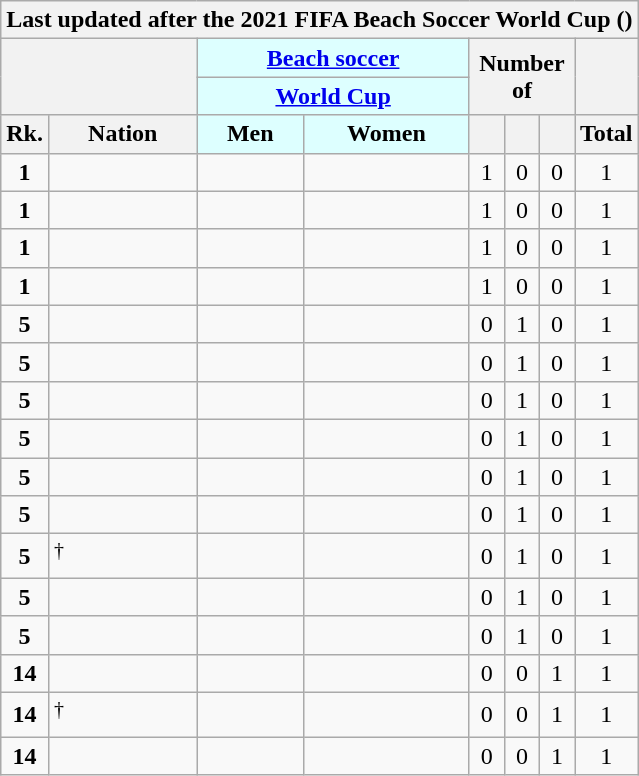<table class="wikitable" style="margin-top: 0em; text-align: center; font-size: 100%;">
<tr>
<th colspan="8">Last updated after the 2021 FIFA Beach Soccer World Cup ()</th>
</tr>
<tr>
<th rowspan="2" colspan="2"></th>
<th colspan="2" style="background: #dff;"><a href='#'>Beach soccer</a></th>
<th rowspan="2" colspan="3">Number of</th>
<th rowspan="2"></th>
</tr>
<tr>
<th colspan="2" style="background: #dff;"><a href='#'>World Cup</a></th>
</tr>
<tr>
<th style="width: 1em;">Rk.</th>
<th>Nation</th>
<th style="background: #dff;">Men</th>
<th style="background: #dff;">Women</th>
<th style="width: 1em;"></th>
<th style="width: 1em;"></th>
<th style="width: 1em;"></th>
<th style="width: 1em;">Total</th>
</tr>
<tr>
<td><strong>1</strong></td>
<td style="text-align: left;"></td>
<td></td>
<td></td>
<td>1</td>
<td>0</td>
<td>0</td>
<td>1</td>
</tr>
<tr>
<td><strong>1</strong></td>
<td style="text-align: left;"></td>
<td></td>
<td></td>
<td>1</td>
<td>0</td>
<td>0</td>
<td>1</td>
</tr>
<tr>
<td><strong>1</strong></td>
<td style="text-align: left;"></td>
<td></td>
<td></td>
<td>1</td>
<td>0</td>
<td>0</td>
<td>1</td>
</tr>
<tr>
<td><strong>1</strong></td>
<td style="text-align: left;"></td>
<td></td>
<td></td>
<td>1</td>
<td>0</td>
<td>0</td>
<td>1</td>
</tr>
<tr>
<td><strong>5</strong></td>
<td style="text-align: left;"></td>
<td></td>
<td></td>
<td>0</td>
<td>1</td>
<td>0</td>
<td>1</td>
</tr>
<tr>
<td><strong>5</strong></td>
<td style="text-align: left;"></td>
<td></td>
<td></td>
<td>0</td>
<td>1</td>
<td>0</td>
<td>1</td>
</tr>
<tr>
<td><strong>5</strong></td>
<td style="text-align: left;"></td>
<td></td>
<td></td>
<td>0</td>
<td>1</td>
<td>0</td>
<td>1</td>
</tr>
<tr>
<td><strong>5</strong></td>
<td style="text-align: left;"></td>
<td></td>
<td></td>
<td>0</td>
<td>1</td>
<td>0</td>
<td>1</td>
</tr>
<tr>
<td><strong>5</strong></td>
<td style="text-align: left;"></td>
<td></td>
<td></td>
<td>0</td>
<td>1</td>
<td>0</td>
<td>1</td>
</tr>
<tr>
<td><strong>5</strong></td>
<td style="text-align: left;"></td>
<td></td>
<td></td>
<td>0</td>
<td>1</td>
<td>0</td>
<td>1</td>
</tr>
<tr>
<td><strong>5</strong></td>
<td style="text-align: left;"><sup>†</sup></td>
<td></td>
<td></td>
<td>0</td>
<td>1</td>
<td>0</td>
<td>1</td>
</tr>
<tr>
<td><strong>5</strong></td>
<td style="text-align: left;"></td>
<td></td>
<td></td>
<td>0</td>
<td>1</td>
<td>0</td>
<td>1</td>
</tr>
<tr>
<td><strong>5</strong></td>
<td style="text-align: left;"></td>
<td></td>
<td></td>
<td>0</td>
<td>1</td>
<td>0</td>
<td>1</td>
</tr>
<tr>
<td><strong>14</strong></td>
<td style="text-align: left;"></td>
<td></td>
<td></td>
<td>0</td>
<td>0</td>
<td>1</td>
<td>1</td>
</tr>
<tr>
<td><strong>14</strong></td>
<td style="text-align: left;"><sup>†</sup></td>
<td></td>
<td></td>
<td>0</td>
<td>0</td>
<td>1</td>
<td>1</td>
</tr>
<tr>
<td><strong>14</strong></td>
<td style="text-align: left;"></td>
<td></td>
<td></td>
<td>0</td>
<td>0</td>
<td>1</td>
<td>1</td>
</tr>
</table>
